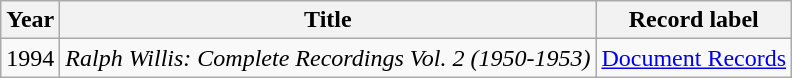<table class="wikitable sortable">
<tr>
<th>Year</th>
<th>Title</th>
<th>Record label</th>
</tr>
<tr>
<td>1994</td>
<td><em>Ralph Willis: Complete Recordings Vol. 2 (1950-1953)</em></td>
<td style="text-align:center;"><a href='#'>Document Records</a></td>
</tr>
</table>
